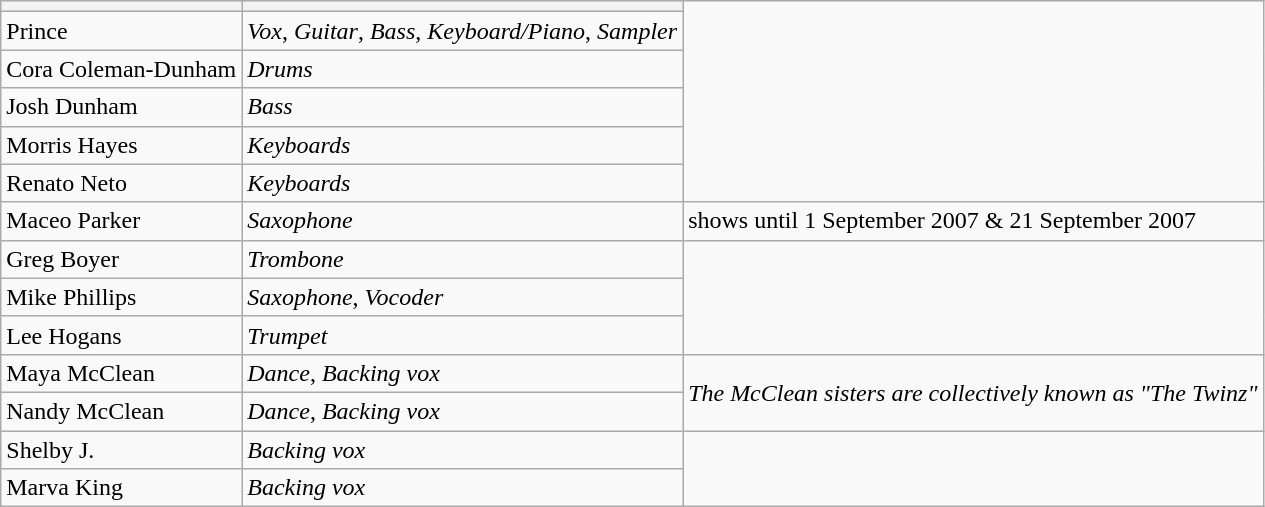<table class="wikitable">
<tr>
<th></th>
<th></th>
</tr>
<tr>
<td>Prince</td>
<td><em>Vox</em>, <em>Guitar</em>, <em>Bass</em>, <em>Keyboard/Piano</em>, <em>Sampler</em></td>
</tr>
<tr>
<td>Cora Coleman-Dunham</td>
<td><em>Drums</em></td>
</tr>
<tr>
<td>Josh Dunham</td>
<td><em>Bass</em></td>
</tr>
<tr>
<td>Morris Hayes</td>
<td><em>Keyboards</em></td>
</tr>
<tr>
<td>Renato Neto</td>
<td><em>Keyboards</em></td>
</tr>
<tr>
<td>Maceo Parker</td>
<td><em>Saxophone</em></td>
<td>shows until 1 September 2007 & 21 September 2007</td>
</tr>
<tr>
<td>Greg Boyer</td>
<td><em>Trombone</em></td>
</tr>
<tr>
<td>Mike Phillips</td>
<td><em>Saxophone</em>, <em>Vocoder</em></td>
</tr>
<tr>
<td>Lee Hogans</td>
<td><em>Trumpet</em></td>
</tr>
<tr>
<td>Maya McClean</td>
<td><em>Dance</em>, <em>Backing vox</em></td>
<td rowspan="2"><em>The McClean sisters are collectively known as "The Twinz"</em></td>
</tr>
<tr>
<td>Nandy McClean</td>
<td><em>Dance</em>, <em>Backing vox</em></td>
</tr>
<tr>
<td>Shelby J.</td>
<td><em>Backing vox</em></td>
</tr>
<tr>
<td>Marva King</td>
<td><em>Backing vox</em></td>
</tr>
</table>
